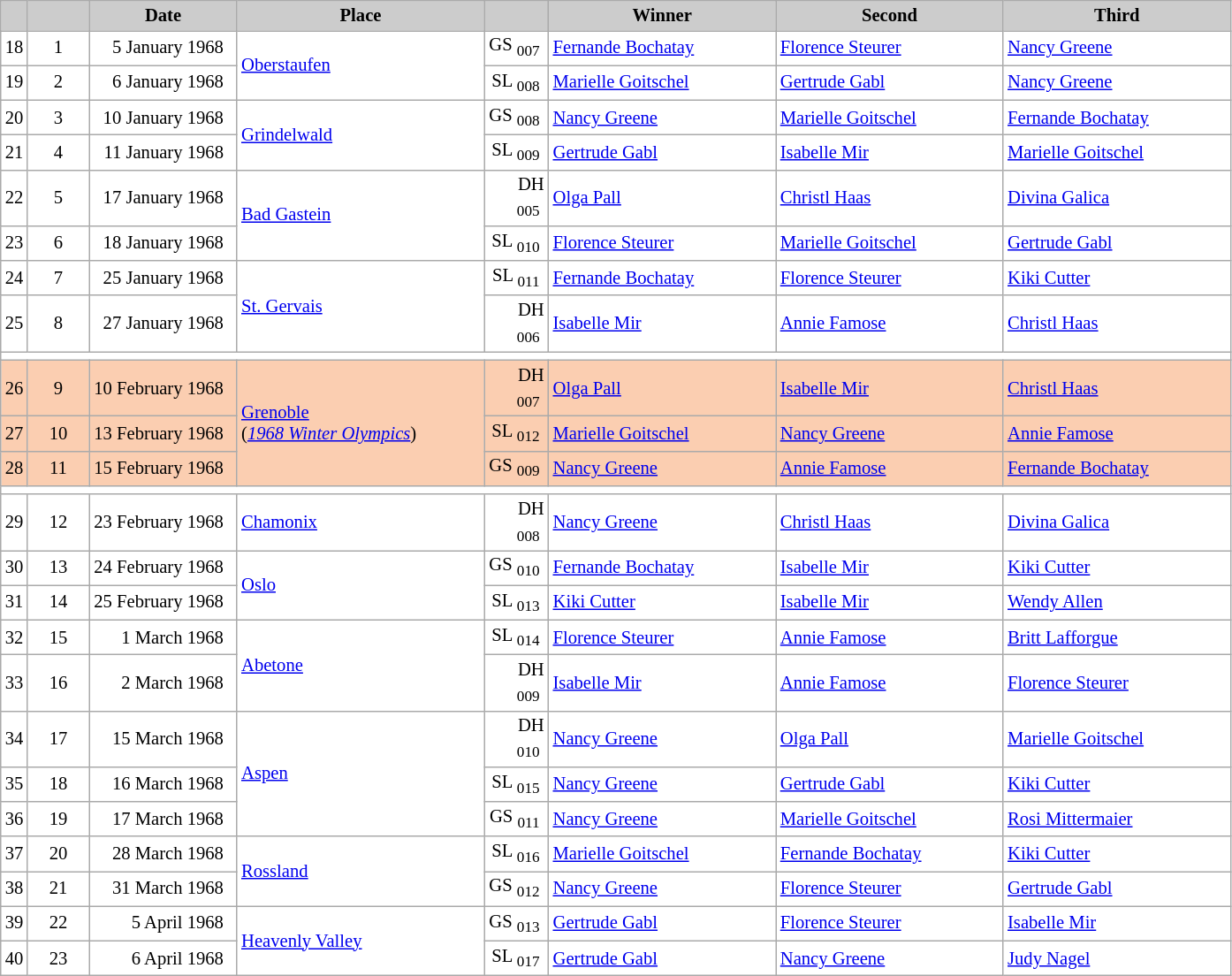<table class="wikitable plainrowheaders" style="background:#fff; font-size:86%; line-height:16px; border:grey solid 1px; border-collapse:collapse;">
<tr style="background:#ccc; text-align:center;">
<td align="center" width="13"></td>
<td align="center" width="40"></td>
<td align="center" width="105"><strong>Date</strong></td>
<td align="center" width="180"><strong>Place</strong></td>
<td align="center" width="42"></td>
<td align="center" width="165"><strong>Winner</strong></td>
<td align="center" width="165"><strong>Second</strong></td>
<td align="center" width="165"><strong>Third</strong></td>
</tr>
<tr>
<td align=center>18</td>
<td align=center>1</td>
<td align=right>5 January 1968  </td>
<td rowspan=2> <a href='#'>Oberstaufen</a></td>
<td align=right>GS <sub>007</sub> </td>
<td> <a href='#'>Fernande Bochatay</a></td>
<td> <a href='#'>Florence Steurer</a></td>
<td> <a href='#'>Nancy Greene</a></td>
</tr>
<tr>
<td align=center>19</td>
<td align=center>2</td>
<td align=right>6 January 1968  </td>
<td align=right>SL <sub>008</sub> </td>
<td> <a href='#'>Marielle Goitschel</a></td>
<td> <a href='#'>Gertrude Gabl</a></td>
<td> <a href='#'>Nancy Greene</a></td>
</tr>
<tr>
<td align=center>20</td>
<td align=center>3</td>
<td align=right>10 January 1968  </td>
<td rowspan=2> <a href='#'>Grindelwald</a></td>
<td align=right>GS <sub>008</sub> </td>
<td> <a href='#'>Nancy Greene</a></td>
<td> <a href='#'>Marielle Goitschel</a></td>
<td> <a href='#'>Fernande Bochatay</a></td>
</tr>
<tr>
<td align=center>21</td>
<td align=center>4</td>
<td align=right>11 January 1968  </td>
<td align=right>SL <sub>009</sub> </td>
<td> <a href='#'>Gertrude Gabl</a></td>
<td> <a href='#'>Isabelle Mir</a></td>
<td> <a href='#'>Marielle Goitschel</a></td>
</tr>
<tr>
<td align=center>22</td>
<td align=center>5</td>
<td align=right>17 January 1968  </td>
<td rowspan=2> <a href='#'>Bad Gastein</a></td>
<td align=right>DH <sub>005</sub> </td>
<td> <a href='#'>Olga Pall</a></td>
<td> <a href='#'>Christl Haas</a></td>
<td> <a href='#'>Divina Galica</a></td>
</tr>
<tr>
<td align=center>23</td>
<td align=center>6</td>
<td align=right>18 January 1968  </td>
<td align=right>SL <sub>010</sub> </td>
<td> <a href='#'>Florence Steurer</a></td>
<td> <a href='#'>Marielle Goitschel</a></td>
<td> <a href='#'>Gertrude Gabl</a></td>
</tr>
<tr>
<td align=center>24</td>
<td align=center>7</td>
<td align=right>25 January 1968  </td>
<td rowspan=2> <a href='#'>St. Gervais</a></td>
<td align=right>SL <sub>011</sub> </td>
<td> <a href='#'>Fernande Bochatay</a></td>
<td> <a href='#'>Florence Steurer</a></td>
<td> <a href='#'>Kiki Cutter</a></td>
</tr>
<tr>
<td align=center>25</td>
<td align=center>8</td>
<td align=right>27 January 1968  </td>
<td align=right>DH <sub>006</sub> </td>
<td> <a href='#'>Isabelle Mir</a></td>
<td> <a href='#'>Annie Famose</a></td>
<td> <a href='#'>Christl Haas</a></td>
</tr>
<tr>
<td colspan=11></td>
</tr>
<tr bgcolor="#FBCEB1">
<td align=center>26</td>
<td align=center>9</td>
<td align=right>10 February 1968  </td>
<td rowspan=3> <a href='#'>Grenoble</a><br>(<em><a href='#'>1968 Winter Olympics</a></em>)</td>
<td align=right>DH <sub>007</sub> </td>
<td> <a href='#'>Olga Pall</a></td>
<td> <a href='#'>Isabelle Mir</a></td>
<td> <a href='#'>Christl Haas</a></td>
</tr>
<tr bgcolor="#FBCEB1">
<td align=center>27</td>
<td align=center>10</td>
<td align=right>13 February 1968  </td>
<td align=right>SL <sub>012</sub> </td>
<td> <a href='#'>Marielle Goitschel</a></td>
<td> <a href='#'>Nancy Greene</a></td>
<td> <a href='#'>Annie Famose</a></td>
</tr>
<tr bgcolor="#FBCEB1">
<td align=center>28</td>
<td align=center>11</td>
<td align=right>15 February 1968  </td>
<td align=right>GS <sub>009</sub> </td>
<td> <a href='#'>Nancy Greene</a></td>
<td> <a href='#'>Annie Famose</a></td>
<td> <a href='#'>Fernande Bochatay</a></td>
</tr>
<tr>
<td colspan=11></td>
</tr>
<tr>
<td align=center>29</td>
<td align=center>12</td>
<td align=right>23 February 1968  </td>
<td> <a href='#'>Chamonix</a></td>
<td align=right>DH <sub>008</sub> </td>
<td> <a href='#'>Nancy Greene</a></td>
<td> <a href='#'>Christl Haas</a></td>
<td> <a href='#'>Divina Galica</a></td>
</tr>
<tr>
<td align=center>30</td>
<td align=center>13</td>
<td align=right>24 February 1968  </td>
<td rowspan=2> <a href='#'>Oslo</a></td>
<td align=right>GS <sub>010</sub> </td>
<td> <a href='#'>Fernande Bochatay</a></td>
<td> <a href='#'>Isabelle Mir</a></td>
<td> <a href='#'>Kiki Cutter</a></td>
</tr>
<tr>
<td align=center>31</td>
<td align=center>14</td>
<td align=right>25 February 1968  </td>
<td align=right>SL <sub>013</sub> </td>
<td> <a href='#'>Kiki Cutter</a></td>
<td> <a href='#'>Isabelle Mir</a></td>
<td> <a href='#'>Wendy Allen</a></td>
</tr>
<tr>
<td align=center>32</td>
<td align=center>15</td>
<td align=right>1 March 1968  </td>
<td rowspan=2> <a href='#'>Abetone</a></td>
<td align=right>SL <sub>014</sub> </td>
<td> <a href='#'>Florence Steurer</a></td>
<td> <a href='#'>Annie Famose</a></td>
<td> <a href='#'>Britt Lafforgue</a></td>
</tr>
<tr>
<td align=center>33</td>
<td align=center>16</td>
<td align=right>2 March 1968  </td>
<td align=right>DH <sub>009</sub> </td>
<td> <a href='#'>Isabelle Mir</a></td>
<td> <a href='#'>Annie Famose</a></td>
<td> <a href='#'>Florence Steurer</a></td>
</tr>
<tr>
<td align=center>34</td>
<td align=center>17</td>
<td align=right>15 March 1968  </td>
<td rowspan=3> <a href='#'>Aspen</a></td>
<td align=right>DH <sub>010</sub> </td>
<td> <a href='#'>Nancy Greene</a></td>
<td> <a href='#'>Olga Pall</a></td>
<td> <a href='#'>Marielle Goitschel</a></td>
</tr>
<tr>
<td align=center>35</td>
<td align=center>18</td>
<td align=right>16 March 1968  </td>
<td align=right>SL <sub>015</sub> </td>
<td> <a href='#'>Nancy Greene</a></td>
<td> <a href='#'>Gertrude Gabl</a></td>
<td> <a href='#'>Kiki Cutter</a></td>
</tr>
<tr>
<td align=center>36</td>
<td align=center>19</td>
<td align=right>17 March 1968  </td>
<td align=right>GS <sub>011</sub> </td>
<td> <a href='#'>Nancy Greene</a></td>
<td> <a href='#'>Marielle Goitschel</a></td>
<td> <a href='#'>Rosi Mittermaier</a></td>
</tr>
<tr>
<td align=center>37</td>
<td align=center>20</td>
<td align=right>28 March 1968  </td>
<td rowspan=2> <a href='#'>Rossland</a></td>
<td align=right>SL <sub>016</sub> </td>
<td> <a href='#'>Marielle Goitschel</a></td>
<td> <a href='#'>Fernande Bochatay</a></td>
<td> <a href='#'>Kiki Cutter</a></td>
</tr>
<tr>
<td align=center>38</td>
<td align=center>21</td>
<td align=right>31 March 1968  </td>
<td align=right>GS <sub>012</sub> </td>
<td> <a href='#'>Nancy Greene</a></td>
<td> <a href='#'>Florence Steurer</a></td>
<td> <a href='#'>Gertrude Gabl</a></td>
</tr>
<tr>
<td align=center>39</td>
<td align=center>22</td>
<td align=right>5 April 1968  </td>
<td rowspan=2> <a href='#'>Heavenly Valley</a></td>
<td align=right>GS <sub>013</sub> </td>
<td> <a href='#'>Gertrude Gabl</a></td>
<td> <a href='#'>Florence Steurer</a></td>
<td> <a href='#'>Isabelle Mir</a></td>
</tr>
<tr>
<td align=center>40</td>
<td align=center>23</td>
<td align=right>6 April 1968  </td>
<td align=right>SL <sub>017</sub> </td>
<td> <a href='#'>Gertrude Gabl</a></td>
<td> <a href='#'>Nancy Greene</a></td>
<td> <a href='#'>Judy Nagel</a></td>
</tr>
</table>
